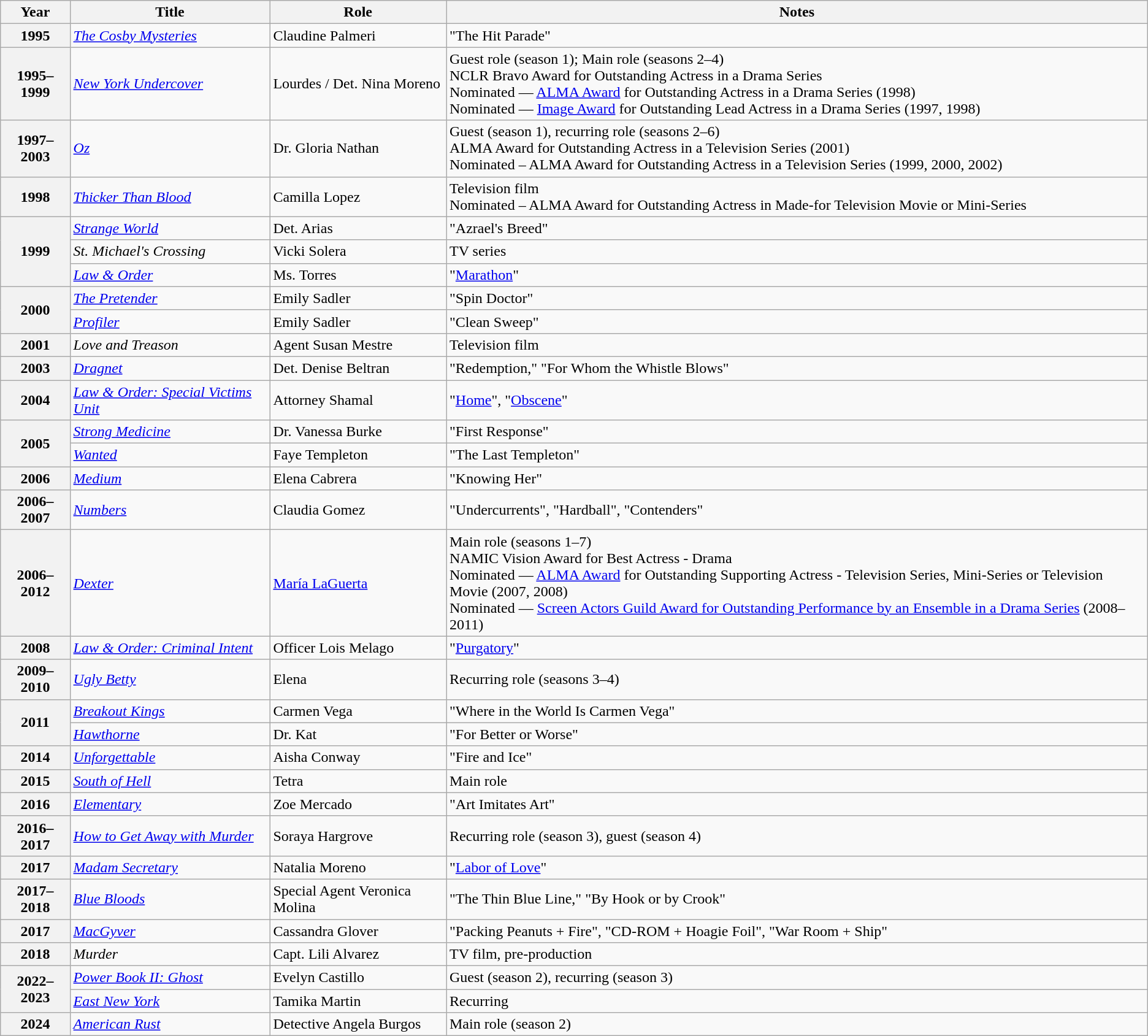<table class="wikitable plainrowheaders sortable">
<tr>
<th scope="row">Year</th>
<th scope="row">Title</th>
<th scope="row">Role</th>
<th scope="row" class="unsortable">Notes</th>
</tr>
<tr>
<th scope="row">1995</th>
<td><em><a href='#'>The Cosby Mysteries</a></em></td>
<td>Claudine Palmeri</td>
<td>"The Hit Parade"</td>
</tr>
<tr>
<th scope="row">1995–1999</th>
<td><em><a href='#'>New York Undercover</a></em></td>
<td>Lourdes / Det. Nina Moreno</td>
<td>Guest role (season 1); Main role (seasons 2–4)<br>NCLR Bravo Award for Outstanding Actress in a Drama Series<br>Nominated — <a href='#'>ALMA Award</a> for Outstanding Actress in a Drama Series (1998)<br>Nominated — <a href='#'>Image Award</a> for Outstanding Lead Actress in a Drama Series (1997, 1998)</td>
</tr>
<tr>
<th scope="row">1997–2003</th>
<td><em><a href='#'>Oz</a></em></td>
<td>Dr. Gloria Nathan</td>
<td>Guest (season 1), recurring role (seasons 2–6)<br>ALMA Award for Outstanding Actress in a Television Series (2001)<br>Nominated – ALMA Award for Outstanding Actress in a Television Series (1999, 2000, 2002)</td>
</tr>
<tr>
<th scope="row">1998</th>
<td><em><a href='#'>Thicker Than Blood</a></em></td>
<td>Camilla Lopez</td>
<td>Television film<br>Nominated – ALMA Award for Outstanding Actress in Made-for Television Movie or Mini-Series</td>
</tr>
<tr>
<th scope="row" rowspan="3">1999</th>
<td><em><a href='#'>Strange World</a></em></td>
<td>Det. Arias</td>
<td>"Azrael's Breed"</td>
</tr>
<tr>
<td><em>St. Michael's Crossing</em></td>
<td>Vicki Solera</td>
<td>TV series</td>
</tr>
<tr>
<td><em><a href='#'>Law & Order</a></em></td>
<td>Ms. Torres</td>
<td>"<a href='#'>Marathon</a>"</td>
</tr>
<tr>
<th scope="row" rowspan="2">2000</th>
<td><em><a href='#'>The Pretender</a></em></td>
<td>Emily Sadler</td>
<td>"Spin Doctor"</td>
</tr>
<tr>
<td><em><a href='#'>Profiler</a></em></td>
<td>Emily Sadler</td>
<td>"Clean Sweep"</td>
</tr>
<tr>
<th scope="row">2001</th>
<td><em>Love and Treason</em></td>
<td>Agent Susan Mestre</td>
<td>Television film</td>
</tr>
<tr>
<th scope="row">2003</th>
<td><em><a href='#'>Dragnet</a></em></td>
<td>Det. Denise Beltran</td>
<td>"Redemption," "For Whom the Whistle Blows"</td>
</tr>
<tr>
<th scope="row">2004</th>
<td><em><a href='#'>Law & Order: Special Victims Unit</a></em></td>
<td>Attorney Shamal</td>
<td>"<a href='#'>Home</a>", "<a href='#'>Obscene</a>"</td>
</tr>
<tr>
<th scope="row" rowspan="2">2005</th>
<td><em><a href='#'>Strong Medicine</a></em></td>
<td>Dr. Vanessa Burke</td>
<td>"First Response"</td>
</tr>
<tr>
<td><em><a href='#'>Wanted</a></em></td>
<td>Faye Templeton</td>
<td>"The Last Templeton"</td>
</tr>
<tr>
<th scope="row">2006</th>
<td><em><a href='#'>Medium</a></em></td>
<td>Elena Cabrera</td>
<td>"Knowing Her"</td>
</tr>
<tr>
<th scope="row">2006–2007</th>
<td><em><a href='#'>Numbers</a></em></td>
<td>Claudia Gomez</td>
<td>"Undercurrents", "Hardball", "Contenders"</td>
</tr>
<tr>
<th scope="row">2006–2012</th>
<td><em><a href='#'>Dexter</a></em></td>
<td><a href='#'>María LaGuerta</a></td>
<td>Main role (seasons 1–7)<br>NAMIC Vision Award for Best Actress - Drama<br>Nominated — <a href='#'>ALMA Award</a> for Outstanding Supporting Actress - Television Series, Mini-Series or Television Movie (2007, 2008)<br>Nominated — <a href='#'>Screen Actors Guild Award for Outstanding Performance by an Ensemble in a Drama Series</a> (2008–2011)</td>
</tr>
<tr>
<th scope="row">2008</th>
<td><em><a href='#'>Law & Order: Criminal Intent</a></em></td>
<td>Officer Lois Melago</td>
<td>"<a href='#'>Purgatory</a>"</td>
</tr>
<tr>
<th scope="row">2009–2010</th>
<td><em><a href='#'>Ugly Betty</a></em></td>
<td>Elena</td>
<td>Recurring role (seasons 3–4)</td>
</tr>
<tr>
<th scope="row" rowspan="2">2011</th>
<td><em><a href='#'>Breakout Kings</a></em></td>
<td>Carmen Vega</td>
<td>"Where in the World Is Carmen Vega"</td>
</tr>
<tr>
<td><em><a href='#'>Hawthorne</a></em></td>
<td>Dr. Kat</td>
<td>"For Better or Worse"</td>
</tr>
<tr>
<th scope="row">2014</th>
<td><em><a href='#'>Unforgettable</a></em></td>
<td>Aisha Conway</td>
<td>"Fire and Ice"</td>
</tr>
<tr>
<th scope="row">2015</th>
<td><em><a href='#'>South of Hell</a></em></td>
<td>Tetra</td>
<td>Main role</td>
</tr>
<tr>
<th scope="row">2016</th>
<td><em><a href='#'>Elementary</a></em></td>
<td>Zoe Mercado</td>
<td>"Art Imitates Art"</td>
</tr>
<tr>
<th scope="row">2016–2017</th>
<td><em><a href='#'>How to Get Away with Murder</a></em></td>
<td>Soraya Hargrove</td>
<td>Recurring role (season 3), guest (season 4)</td>
</tr>
<tr>
<th scope="row">2017</th>
<td><em><a href='#'>Madam Secretary</a></em></td>
<td>Natalia Moreno</td>
<td>"<a href='#'>Labor of Love</a>"</td>
</tr>
<tr>
<th scope="row">2017–2018</th>
<td><em><a href='#'>Blue Bloods</a></em></td>
<td>Special Agent Veronica Molina</td>
<td>"The Thin Blue Line," "By Hook or by Crook"</td>
</tr>
<tr>
<th scope="row">2017</th>
<td><em><a href='#'>MacGyver</a></em></td>
<td>Cassandra Glover</td>
<td>"Packing Peanuts + Fire", "CD-ROM + Hoagie Foil", "War Room + Ship"</td>
</tr>
<tr>
<th scope="row">2018</th>
<td><em>Murder</em></td>
<td>Capt. Lili Alvarez</td>
<td>TV film, pre-production</td>
</tr>
<tr>
<th scope="row" rowspan="2">2022–2023</th>
<td><em><a href='#'>Power Book II: Ghost</a></em></td>
<td>Evelyn Castillo</td>
<td>Guest (season 2), recurring (season 3)</td>
</tr>
<tr>
<td><em><a href='#'>East New York</a></em></td>
<td>Tamika Martin</td>
<td>Recurring</td>
</tr>
<tr>
<th scope="row">2024</th>
<td><em><a href='#'>American Rust</a></em></td>
<td>Detective Angela Burgos</td>
<td>Main role (season 2)</td>
</tr>
</table>
